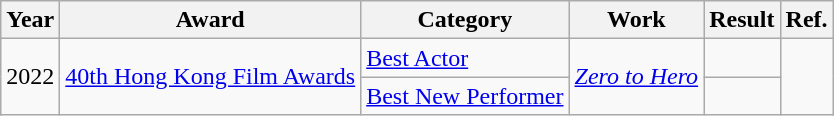<table class="wikitable plainrowheaders">
<tr>
<th>Year</th>
<th>Award</th>
<th>Category</th>
<th>Work</th>
<th>Result</th>
<th>Ref.</th>
</tr>
<tr>
<td rowspan="2">2022</td>
<td rowspan="2"><a href='#'>40th Hong Kong Film Awards</a></td>
<td><a href='#'>Best Actor</a></td>
<td rowspan="2"><em><a href='#'>Zero to Hero</a></em></td>
<td></td>
<td rowspan="2"></td>
</tr>
<tr>
<td><a href='#'>Best New Performer</a></td>
<td></td>
</tr>
</table>
